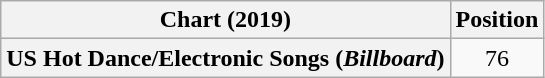<table class="wikitable plainrowheaders" style="text-align:center">
<tr>
<th scope="col">Chart (2019)</th>
<th scope="col">Position</th>
</tr>
<tr>
<th scope="row">US Hot Dance/Electronic Songs (<em>Billboard</em>)</th>
<td>76</td>
</tr>
</table>
